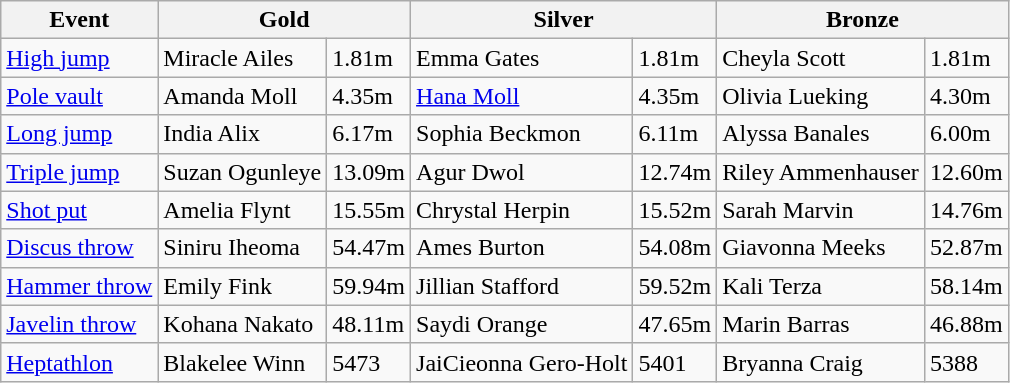<table class="wikitable">
<tr>
<th>Event</th>
<th colspan="2">Gold</th>
<th colspan="2">Silver</th>
<th colspan="2">Bronze</th>
</tr>
<tr>
<td><a href='#'>High jump</a></td>
<td>Miracle Ailes</td>
<td>1.81m</td>
<td>Emma Gates</td>
<td>1.81m</td>
<td>Cheyla Scott</td>
<td>1.81m</td>
</tr>
<tr>
<td><a href='#'>Pole vault</a></td>
<td>Amanda Moll</td>
<td>4.35m</td>
<td><a href='#'>Hana Moll</a></td>
<td>4.35m</td>
<td>Olivia Lueking</td>
<td>4.30m</td>
</tr>
<tr>
<td><a href='#'>Long jump</a></td>
<td>India Alix</td>
<td>6.17m</td>
<td>Sophia Beckmon</td>
<td>6.11m</td>
<td>Alyssa Banales</td>
<td>6.00m</td>
</tr>
<tr>
<td><a href='#'>Triple jump</a></td>
<td>Suzan Ogunleye</td>
<td>13.09m</td>
<td>Agur Dwol</td>
<td>12.74m</td>
<td>Riley Ammenhauser</td>
<td>12.60m</td>
</tr>
<tr>
<td><a href='#'>Shot put</a></td>
<td>Amelia Flynt</td>
<td>15.55m</td>
<td>Chrystal Herpin</td>
<td>15.52m</td>
<td>Sarah Marvin</td>
<td>14.76m</td>
</tr>
<tr>
<td><a href='#'>Discus throw</a></td>
<td>Siniru Iheoma</td>
<td>54.47m</td>
<td>Ames Burton</td>
<td>54.08m</td>
<td>Giavonna Meeks</td>
<td>52.87m</td>
</tr>
<tr>
<td><a href='#'>Hammer throw</a></td>
<td>Emily Fink</td>
<td>59.94m</td>
<td>Jillian Stafford</td>
<td>59.52m</td>
<td>Kali Terza</td>
<td>58.14m</td>
</tr>
<tr>
<td><a href='#'>Javelin throw</a></td>
<td>Kohana Nakato</td>
<td>48.11m</td>
<td>Saydi Orange</td>
<td>47.65m</td>
<td>Marin Barras</td>
<td>46.88m</td>
</tr>
<tr>
<td><a href='#'>Heptathlon</a></td>
<td>Blakelee Winn</td>
<td>5473</td>
<td>JaiCieonna Gero-Holt</td>
<td>5401</td>
<td>Bryanna Craig</td>
<td>5388</td>
</tr>
</table>
